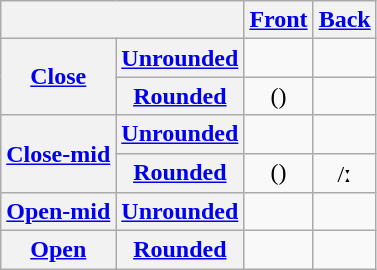<table class="wikitable" style="text-align:center">
<tr>
<th colspan="2"></th>
<th><a href='#'>Front</a></th>
<th><a href='#'>Back</a></th>
</tr>
<tr>
<th rowspan="2"><a href='#'>Close</a></th>
<th><a href='#'>Unrounded</a></th>
<td></td>
<td></td>
</tr>
<tr>
<th><a href='#'>Rounded</a></th>
<td>()</td>
<td></td>
</tr>
<tr>
<th rowspan="2"><a href='#'>Close-mid</a></th>
<th><a href='#'>Unrounded</a></th>
<td></td>
<td></td>
</tr>
<tr>
<th><a href='#'>Rounded</a></th>
<td>()</td>
<td>/ː</td>
</tr>
<tr>
<th><a href='#'>Open-mid</a></th>
<th><a href='#'>Unrounded</a></th>
<td></td>
<td></td>
</tr>
<tr>
<th><a href='#'>Open</a></th>
<th><a href='#'>Rounded</a></th>
<td></td>
<td></td>
</tr>
</table>
